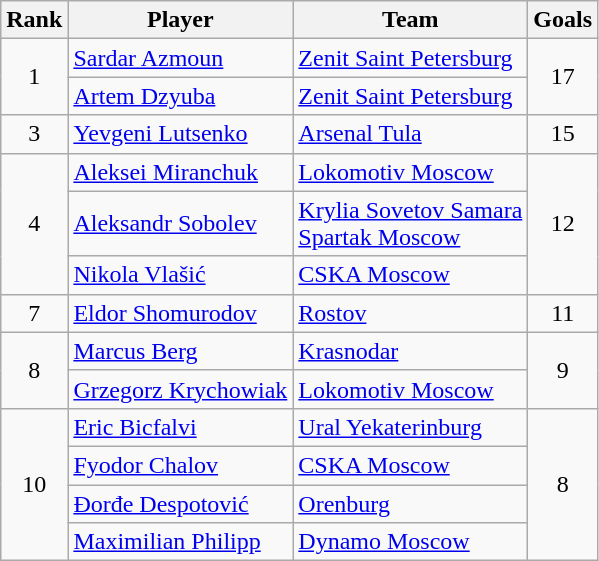<table class="wikitable" style="text-align:center">
<tr>
<th>Rank</th>
<th>Player</th>
<th>Team</th>
<th>Goals</th>
</tr>
<tr>
<td rowspan=2>1</td>
<td align=left> <a href='#'>Sardar Azmoun</a></td>
<td align=left><a href='#'>Zenit Saint Petersburg</a></td>
<td rowspan=2>17</td>
</tr>
<tr>
<td align=left> <a href='#'>Artem Dzyuba</a></td>
<td align=left><a href='#'>Zenit Saint Petersburg</a></td>
</tr>
<tr>
<td>3</td>
<td align=left> <a href='#'>Yevgeni Lutsenko</a></td>
<td align=left><a href='#'>Arsenal Tula</a></td>
<td>15</td>
</tr>
<tr>
<td rowspan=3>4</td>
<td align=left> <a href='#'>Aleksei Miranchuk</a></td>
<td align=left><a href='#'>Lokomotiv Moscow</a></td>
<td rowspan=3>12</td>
</tr>
<tr>
<td align=left> <a href='#'>Aleksandr Sobolev</a></td>
<td align=left><a href='#'>Krylia Sovetov Samara</a><br><a href='#'>Spartak Moscow</a></td>
</tr>
<tr>
<td align=left> <a href='#'>Nikola Vlašić</a></td>
<td align=left><a href='#'>CSKA Moscow</a></td>
</tr>
<tr>
<td>7</td>
<td align=left> <a href='#'>Eldor Shomurodov</a></td>
<td align=left><a href='#'>Rostov</a></td>
<td>11</td>
</tr>
<tr>
<td rowspan=2>8</td>
<td align=left> <a href='#'>Marcus Berg</a></td>
<td align=left><a href='#'>Krasnodar</a></td>
<td rowspan=2>9</td>
</tr>
<tr>
<td align=left> <a href='#'>Grzegorz Krychowiak</a></td>
<td align=left><a href='#'>Lokomotiv Moscow</a></td>
</tr>
<tr>
<td rowspan=4>10</td>
<td align=left> <a href='#'>Eric Bicfalvi</a></td>
<td align=left><a href='#'>Ural Yekaterinburg</a></td>
<td rowspan=4>8</td>
</tr>
<tr>
<td align=left> <a href='#'>Fyodor Chalov</a></td>
<td align=left><a href='#'>CSKA Moscow</a></td>
</tr>
<tr>
<td align=left> <a href='#'>Đorđe Despotović</a></td>
<td align=left><a href='#'>Orenburg</a></td>
</tr>
<tr>
<td align=left> <a href='#'>Maximilian Philipp</a></td>
<td align=left><a href='#'>Dynamo Moscow</a></td>
</tr>
</table>
